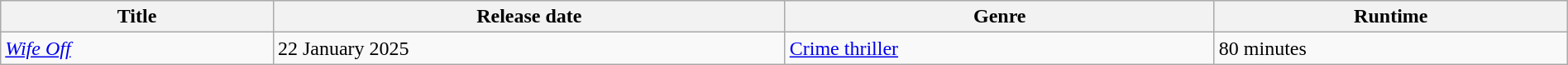<table class="wikitable sortable" style="width:100%;">
<tr>
<th>Title</th>
<th>Release date</th>
<th>Genre</th>
<th>Runtime</th>
</tr>
<tr>
<td><em><a href='#'>Wife Off</a></em></td>
<td>22 January 2025</td>
<td><a href='#'>Crime thriller</a></td>
<td>80 minutes</td>
</tr>
</table>
